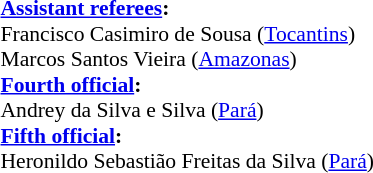<table width=50% style="font-size: 90%">
<tr>
<td><br><br><strong><a href='#'>Assistant referees</a>:</strong>
<br>Francisco Casimiro de Sousa (<a href='#'>Tocantins</a>)
<br>Marcos Santos Vieira (<a href='#'>Amazonas</a>)
<br><strong><a href='#'>Fourth official</a>:</strong>
<br>Andrey da Silva e Silva (<a href='#'>Pará</a>)
<br><strong><a href='#'>Fifth official</a>:</strong>
<br>Heronildo Sebastião Freitas da Silva (<a href='#'>Pará</a>)</td>
</tr>
</table>
